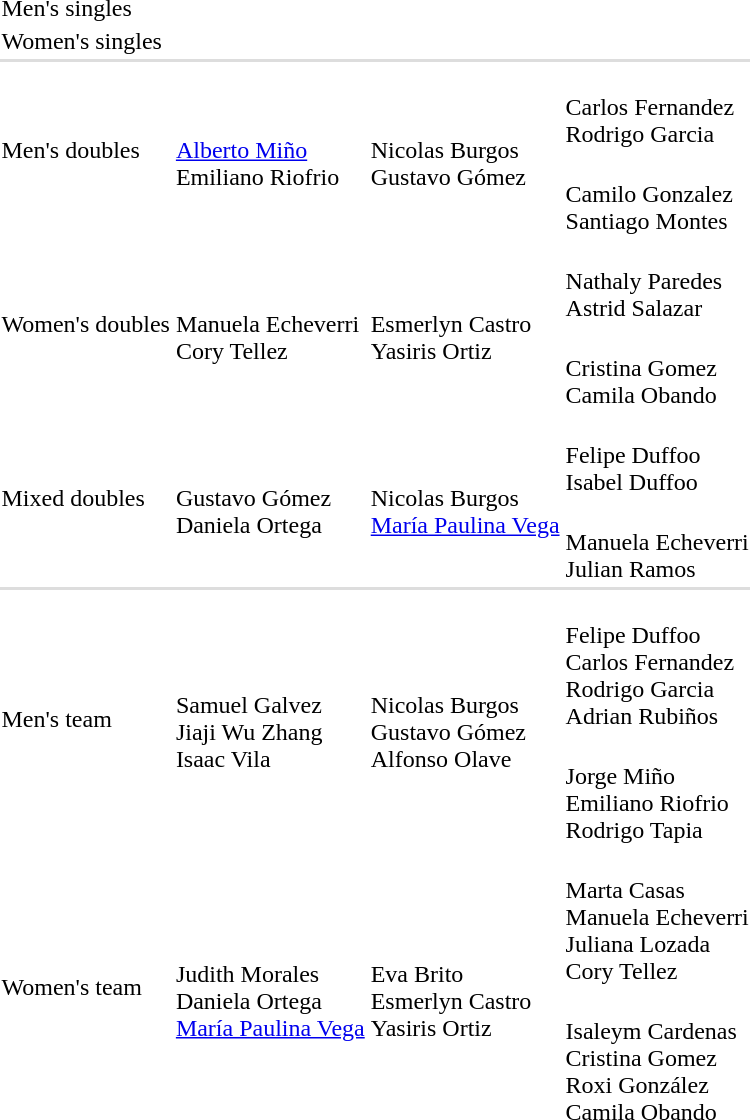<table>
<tr>
<td rowspan=2>Men's singles</td>
<td rowspan=2></td>
<td rowspan=2></td>
<td></td>
</tr>
<tr>
<td></td>
</tr>
<tr>
<td rowspan=2>Women's singles</td>
<td rowspan=2></td>
<td rowspan=2></td>
<td nowrap></td>
</tr>
<tr>
<td></td>
</tr>
<tr bgcolor=#dddddd>
<td colspan=4></td>
</tr>
<tr>
<td rowspan=2>Men's doubles</td>
<td rowspan=2><br><a href='#'>Alberto Miño</a><br>Emiliano Riofrio</td>
<td rowspan=2><br>Nicolas Burgos<br>Gustavo Gómez</td>
<td><br>Carlos Fernandez<br>Rodrigo Garcia</td>
</tr>
<tr>
<td><br>Camilo Gonzalez<br>Santiago Montes</td>
</tr>
<tr>
<td rowspan=2 nowrap>Women's doubles</td>
<td rowspan=2><br>Manuela Echeverri<br>Cory Tellez</td>
<td rowspan=2 nowrap><br>Esmerlyn Castro<br>Yasiris Ortiz</td>
<td><br>Nathaly Paredes<br>Astrid Salazar</td>
</tr>
<tr>
<td><br>Cristina Gomez<br>Camila Obando</td>
</tr>
<tr>
<td rowspan=2>Mixed doubles</td>
<td rowspan=2><br>Gustavo Gómez<br>Daniela Ortega</td>
<td rowspan=2><br>Nicolas Burgos<br><a href='#'>María Paulina Vega</a></td>
<td><br>Felipe Duffoo<br>Isabel Duffoo<br></td>
</tr>
<tr>
<td><br>Manuela Echeverri<br>Julian Ramos</td>
</tr>
<tr bgcolor=#dddddd>
<td colspan=4></td>
</tr>
<tr>
<td rowspan=2>Men's team</td>
<td rowspan=2 nowrap><br>Samuel Galvez<br>Jiaji Wu Zhang<br>Isaac Vila</td>
<td rowspan=2><br>Nicolas Burgos<br>Gustavo Gómez<br>Alfonso Olave</td>
<td><br>Felipe Duffoo<br>Carlos Fernandez<br>Rodrigo Garcia<br>Adrian Rubiños</td>
</tr>
<tr>
<td><br>Jorge Miño<br>Emiliano Riofrio<br>Rodrigo Tapia</td>
</tr>
<tr>
<td rowspan=2>Women's team</td>
<td rowspan=2><br>Judith Morales<br>Daniela Ortega<br><a href='#'>María Paulina Vega</a></td>
<td rowspan=2><br>Eva Brito<br>Esmerlyn Castro<br>Yasiris Ortiz</td>
<td><br>Marta Casas<br>Manuela Echeverri<br>Juliana Lozada<br>Cory Tellez</td>
</tr>
<tr>
<td><br>Isaleym Cardenas<br>Cristina Gomez<br>Roxi González<br>Camila Obando</td>
</tr>
</table>
